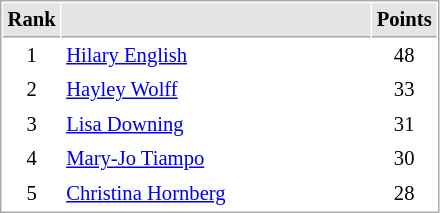<table cellspacing="1" cellpadding="3" style="border:1px solid #AAAAAA;font-size:86%">
<tr bgcolor="#E4E4E4">
<th style="border-bottom:1px solid #AAAAAA" width=10>Rank</th>
<th style="border-bottom:1px solid #AAAAAA" width=200></th>
<th style="border-bottom:1px solid #AAAAAA" width=20>Points</th>
</tr>
<tr>
<td align="center">1</td>
<td> <a href='#'>Hilary English</a></td>
<td align=center>48</td>
</tr>
<tr>
<td align="center">2</td>
<td> <a href='#'>Hayley Wolff</a></td>
<td align=center>33</td>
</tr>
<tr>
<td align="center">3</td>
<td> <a href='#'>Lisa Downing</a></td>
<td align=center>31</td>
</tr>
<tr>
<td align="center">4</td>
<td> <a href='#'>Mary-Jo Tiampo</a></td>
<td align=center>30</td>
</tr>
<tr>
<td align="center">5</td>
<td> <a href='#'>Christina Hornberg</a></td>
<td align=center>28</td>
</tr>
</table>
